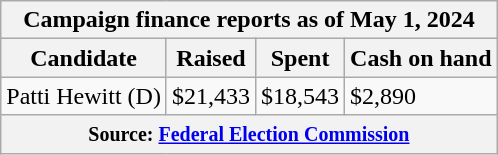<table class="wikitable sortable">
<tr>
<th colspan=4>Campaign finance reports as of May 1, 2024</th>
</tr>
<tr style="text-align:center;">
<th>Candidate</th>
<th>Raised</th>
<th>Spent</th>
<th>Cash on hand</th>
</tr>
<tr>
<td>Patti Hewitt (D)</td>
<td>$21,433</td>
<td>$18,543</td>
<td>$2,890</td>
</tr>
<tr>
<th colspan="4"><small>Source: <a href='#'>Federal Election Commission</a></small></th>
</tr>
</table>
